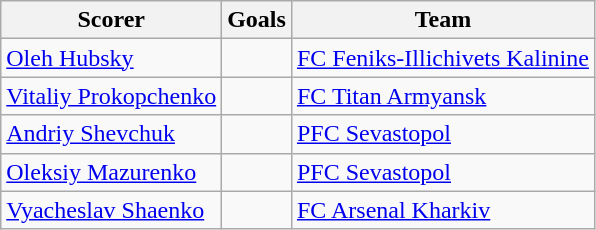<table class="wikitable">
<tr>
<th>Scorer</th>
<th>Goals</th>
<th>Team</th>
</tr>
<tr>
<td> <a href='#'>Oleh Hubsky</a></td>
<td></td>
<td><a href='#'>FC Feniks-Illichivets Kalinine</a></td>
</tr>
<tr>
<td> <a href='#'>Vitaliy Prokopchenko</a></td>
<td></td>
<td><a href='#'>FC Titan Armyansk</a></td>
</tr>
<tr>
<td> <a href='#'>Andriy Shevchuk</a></td>
<td></td>
<td><a href='#'>PFC Sevastopol</a></td>
</tr>
<tr>
<td> <a href='#'>Oleksiy Mazurenko</a></td>
<td></td>
<td><a href='#'>PFC Sevastopol</a></td>
</tr>
<tr>
<td> <a href='#'>Vyacheslav Shaenko</a></td>
<td></td>
<td><a href='#'>FC Arsenal Kharkiv</a></td>
</tr>
</table>
